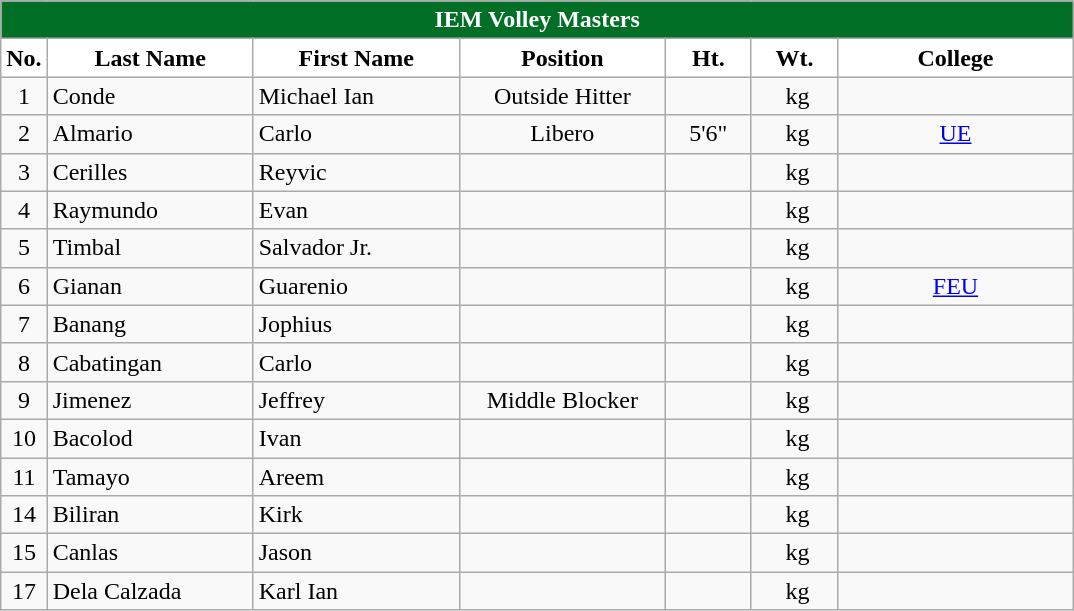<table class="wikitable" style="text-align:center;">
<tr>
<td colspan="7" style= "background: #026f27; color: #FFFFFF; text-align: center"><strong>IEM Volley Masters</strong></td>
</tr>
<tr>
<th width=3px style="background: white; color: black; text-align: center"><strong>No.</strong></th>
<th width=130px style="background: white; color: black">Last Name</th>
<th width=130px style="background: white; color: black">First Name</th>
<th width=130px style="background: white; color: black">Position</th>
<th width=50px style="background: white; color: black">Ht.</th>
<th width=50px style="background: white; color: black">Wt.</th>
<th width=150px style="background: white; color: black">College</th>
</tr>
<tr>
<td>1</td>
<td style="text-align: left">Conde</td>
<td style="text-align: left">Michael Ian</td>
<td>Outside Hitter</td>
<td></td>
<td> kg</td>
<td></td>
</tr>
<tr>
<td>2</td>
<td style="text-align: left">Almario</td>
<td style="text-align: left">Carlo</td>
<td>Libero</td>
<td>5'6"</td>
<td> kg</td>
<td><a href='#'>UE</a></td>
</tr>
<tr>
<td>3</td>
<td style="text-align: left">Cerilles</td>
<td style="text-align: left">Reyvic</td>
<td></td>
<td></td>
<td> kg</td>
<td></td>
</tr>
<tr>
<td>4</td>
<td style="text-align: left">Raymundo</td>
<td style="text-align: left">Evan</td>
<td></td>
<td></td>
<td> kg</td>
<td></td>
</tr>
<tr>
<td>5</td>
<td style="text-align: left">Timbal</td>
<td style="text-align: left">Salvador Jr.</td>
<td></td>
<td></td>
<td> kg</td>
<td></td>
</tr>
<tr>
<td>6</td>
<td style="text-align: left">Gianan</td>
<td style="text-align: left">Guarenio</td>
<td></td>
<td></td>
<td> kg</td>
<td><a href='#'>FEU</a></td>
</tr>
<tr>
<td>7</td>
<td style="text-align: left">Banang</td>
<td style="text-align: left">Jophius</td>
<td></td>
<td></td>
<td> kg</td>
<td></td>
</tr>
<tr>
<td>8</td>
<td style="text-align: left">Cabatingan</td>
<td style="text-align: left">Carlo</td>
<td></td>
<td></td>
<td> kg</td>
<td></td>
</tr>
<tr>
<td>9</td>
<td style="text-align: left">Jimenez</td>
<td style="text-align: left">Jeffrey</td>
<td>Middle Blocker</td>
<td></td>
<td> kg</td>
<td></td>
</tr>
<tr>
<td>10</td>
<td style="text-align: left">Bacolod</td>
<td style="text-align: left">Ivan</td>
<td></td>
<td></td>
<td> kg</td>
<td></td>
</tr>
<tr>
<td>11</td>
<td style="text-align: left">Tamayo</td>
<td style="text-align: left">Areem</td>
<td></td>
<td></td>
<td> kg</td>
<td></td>
</tr>
<tr>
<td>14</td>
<td style="text-align: left">Biliran</td>
<td style="text-align: left">Kirk</td>
<td></td>
<td></td>
<td> kg</td>
<td></td>
</tr>
<tr>
<td>15</td>
<td style="text-align: left">Canlas</td>
<td style="text-align: left">Jason</td>
<td></td>
<td></td>
<td> kg</td>
<td></td>
</tr>
<tr>
<td>17</td>
<td style="text-align: left">Dela Calzada</td>
<td style="text-align: left">Karl Ian</td>
<td></td>
<td></td>
<td> kg</td>
<td></td>
</tr>
</table>
